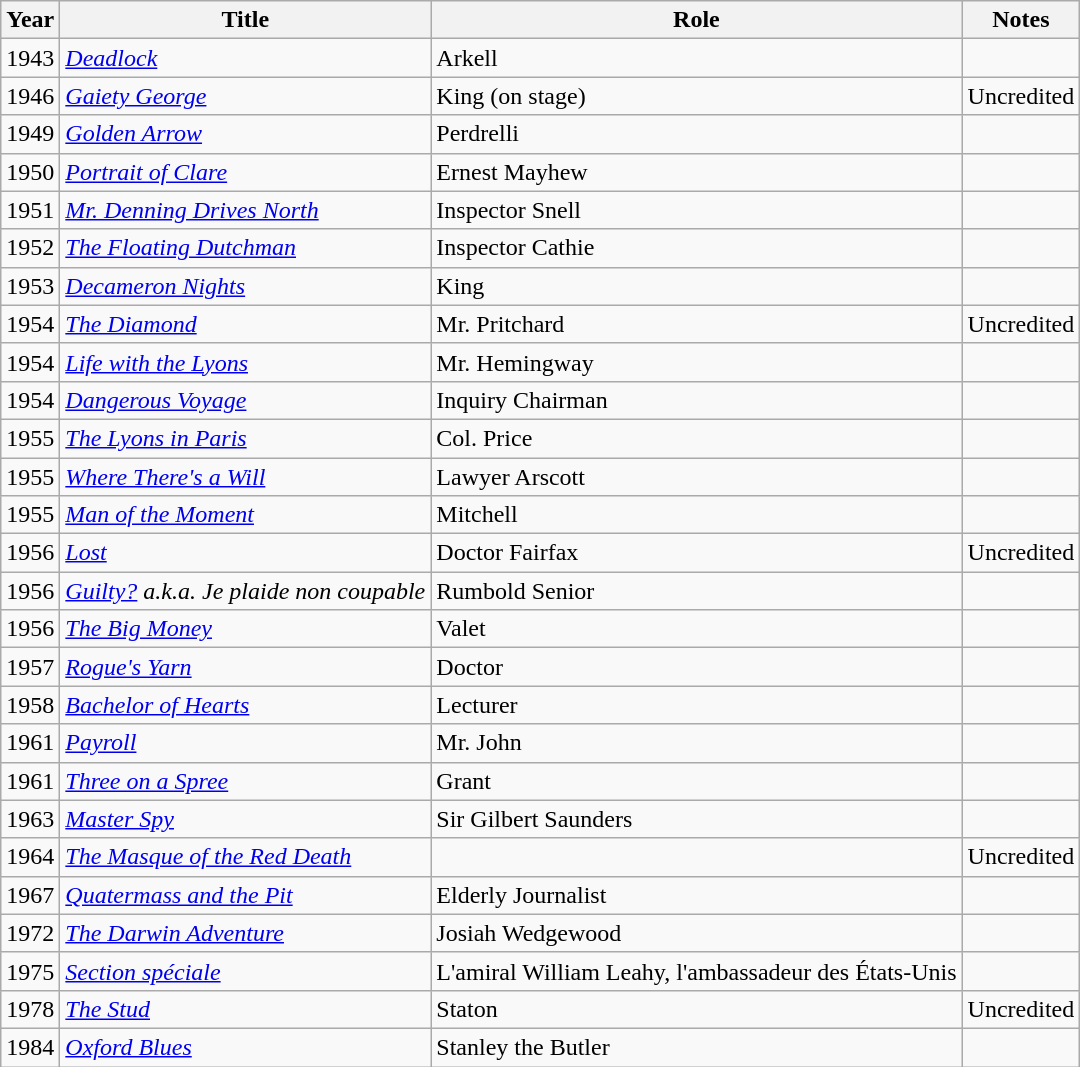<table class="wikitable">
<tr>
<th>Year</th>
<th>Title</th>
<th>Role</th>
<th>Notes</th>
</tr>
<tr>
<td>1943</td>
<td><em><a href='#'>Deadlock</a></em></td>
<td>Arkell</td>
<td></td>
</tr>
<tr>
<td>1946</td>
<td><em><a href='#'>Gaiety George</a></em></td>
<td>King (on stage)</td>
<td>Uncredited</td>
</tr>
<tr>
<td>1949</td>
<td><em><a href='#'>Golden Arrow</a></em></td>
<td>Perdrelli</td>
<td></td>
</tr>
<tr>
<td>1950</td>
<td><em><a href='#'>Portrait of Clare</a></em></td>
<td>Ernest Mayhew</td>
<td></td>
</tr>
<tr>
<td>1951</td>
<td><em><a href='#'>Mr. Denning Drives North</a></em></td>
<td>Inspector Snell</td>
<td></td>
</tr>
<tr>
<td>1952</td>
<td><em><a href='#'>The Floating Dutchman</a></em></td>
<td>Inspector Cathie</td>
<td></td>
</tr>
<tr>
<td>1953</td>
<td><em><a href='#'>Decameron Nights</a></em></td>
<td>King</td>
<td></td>
</tr>
<tr>
<td>1954</td>
<td><em><a href='#'>The Diamond</a></em></td>
<td>Mr. Pritchard</td>
<td>Uncredited</td>
</tr>
<tr>
<td>1954</td>
<td><em><a href='#'>Life with the Lyons</a></em></td>
<td>Mr. Hemingway</td>
<td></td>
</tr>
<tr>
<td>1954</td>
<td><em><a href='#'>Dangerous Voyage</a></em></td>
<td>Inquiry Chairman</td>
<td></td>
</tr>
<tr>
<td>1955</td>
<td><em><a href='#'>The Lyons in Paris</a></em></td>
<td>Col. Price</td>
<td></td>
</tr>
<tr>
<td>1955</td>
<td><em><a href='#'>Where There's a Will</a></em></td>
<td>Lawyer Arscott</td>
<td></td>
</tr>
<tr>
<td>1955</td>
<td><em><a href='#'>Man of the Moment</a></em></td>
<td>Mitchell</td>
<td></td>
</tr>
<tr>
<td>1956</td>
<td><em><a href='#'>Lost</a></em></td>
<td>Doctor Fairfax</td>
<td>Uncredited</td>
</tr>
<tr>
<td>1956</td>
<td><em><a href='#'>Guilty?</a> a.k.a. Je plaide non coupable</em></td>
<td>Rumbold Senior</td>
<td></td>
</tr>
<tr>
<td>1956</td>
<td><em><a href='#'>The Big Money</a></em></td>
<td>Valet</td>
<td></td>
</tr>
<tr>
<td>1957</td>
<td><em><a href='#'>Rogue's Yarn</a></em></td>
<td>Doctor</td>
<td></td>
</tr>
<tr>
<td>1958</td>
<td><em><a href='#'>Bachelor of Hearts</a></em></td>
<td>Lecturer</td>
<td></td>
</tr>
<tr>
<td>1961</td>
<td><em><a href='#'>Payroll</a></em></td>
<td>Mr. John</td>
<td></td>
</tr>
<tr>
<td>1961</td>
<td><em><a href='#'>Three on a Spree</a></em></td>
<td>Grant</td>
<td></td>
</tr>
<tr>
<td>1963</td>
<td><em><a href='#'>Master Spy</a></em></td>
<td>Sir Gilbert Saunders</td>
<td></td>
</tr>
<tr>
<td>1964</td>
<td><em><a href='#'>The Masque of the Red Death</a></em></td>
<td></td>
<td>Uncredited</td>
</tr>
<tr>
<td>1967</td>
<td><em><a href='#'>Quatermass and the Pit</a></em></td>
<td>Elderly Journalist</td>
<td></td>
</tr>
<tr>
<td>1972</td>
<td><em><a href='#'>The Darwin Adventure</a></em></td>
<td>Josiah Wedgewood</td>
<td></td>
</tr>
<tr>
<td>1975</td>
<td><em><a href='#'>Section spéciale</a></em></td>
<td>L'amiral William Leahy, l'ambassadeur des États-Unis</td>
<td></td>
</tr>
<tr>
<td>1978</td>
<td><em><a href='#'>The Stud</a></em></td>
<td>Staton</td>
<td>Uncredited</td>
</tr>
<tr>
<td>1984</td>
<td><em><a href='#'>Oxford Blues</a></em></td>
<td>Stanley the Butler</td>
<td></td>
</tr>
</table>
